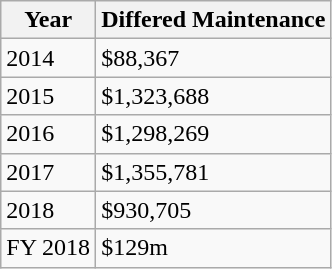<table class="wikitable">
<tr>
<th>Year</th>
<th>Differed Maintenance</th>
</tr>
<tr>
<td>2014</td>
<td>$88,367</td>
</tr>
<tr>
<td>2015</td>
<td>$1,323,688</td>
</tr>
<tr>
<td>2016</td>
<td>$1,298,269</td>
</tr>
<tr>
<td>2017</td>
<td>$1,355,781</td>
</tr>
<tr>
<td>2018</td>
<td>$930,705</td>
</tr>
<tr>
<td>FY 2018</td>
<td>$129m</td>
</tr>
</table>
